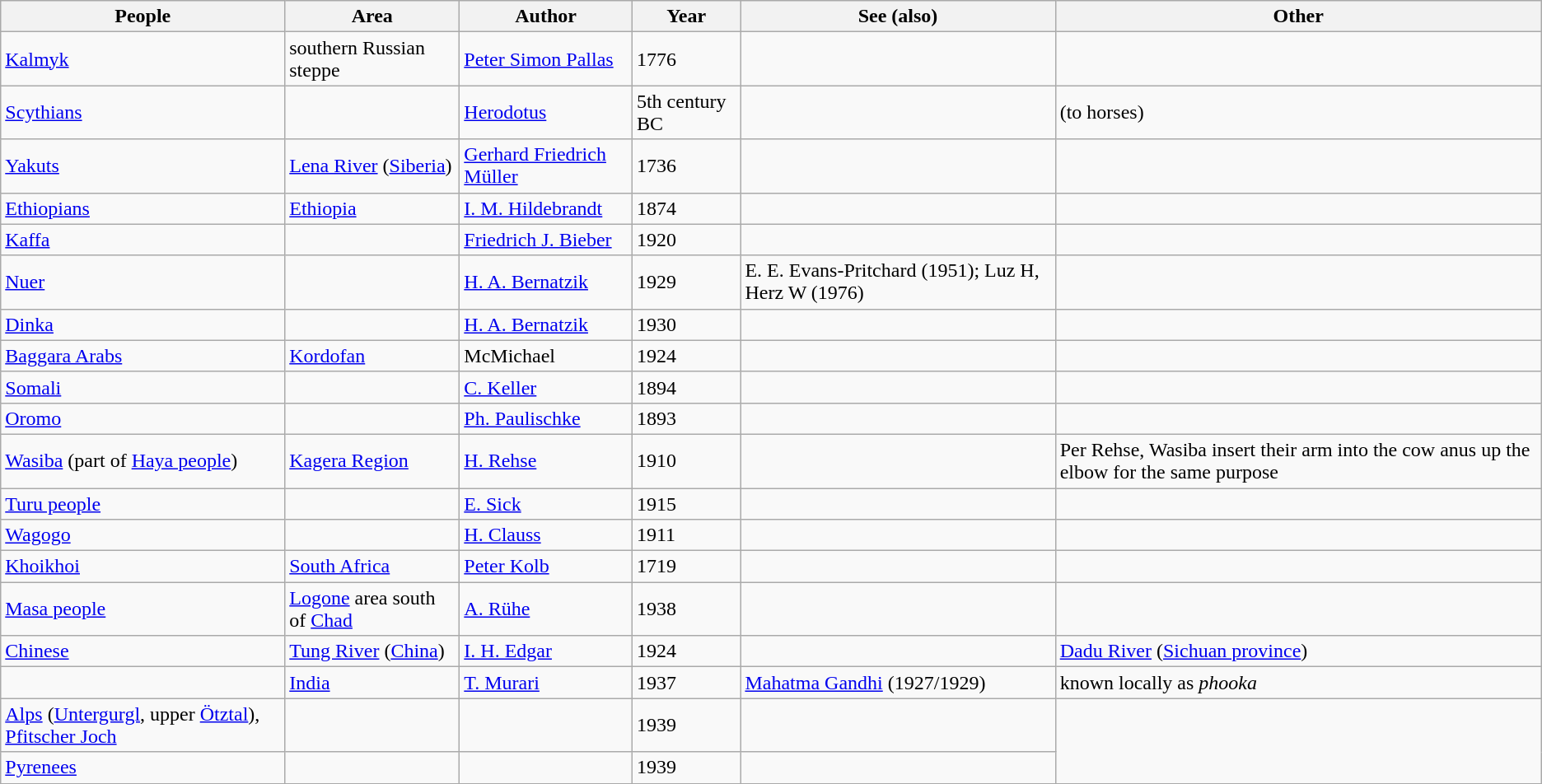<table class="wikitable sortable">
<tr class="hintergrundfarbe5">
<th>People</th>
<th>Area</th>
<th>Author</th>
<th>Year</th>
<th>See (also)</th>
<th>Other</th>
</tr>
<tr>
<td><a href='#'>Kalmyk</a></td>
<td>southern Russian steppe</td>
<td><a href='#'>Peter Simon Pallas</a></td>
<td>1776</td>
<td></td>
<td></td>
</tr>
<tr>
<td><a href='#'>Scythians</a></td>
<td></td>
<td><a href='#'>Herodotus</a></td>
<td>5th century BC</td>
<td></td>
<td>(to horses)</td>
</tr>
<tr>
<td><a href='#'>Yakuts</a></td>
<td><a href='#'>Lena River</a> (<a href='#'>Siberia</a>)</td>
<td><a href='#'>Gerhard Friedrich Müller</a></td>
<td>1736</td>
<td></td>
<td></td>
</tr>
<tr>
<td><a href='#'>Ethiopians</a></td>
<td><a href='#'>Ethiopia</a></td>
<td><a href='#'>I. M. Hildebrandt</a></td>
<td>1874</td>
<td></td>
<td></td>
</tr>
<tr>
<td><a href='#'>Kaffa</a></td>
<td></td>
<td><a href='#'>Friedrich J. Bieber</a></td>
<td>1920</td>
<td></td>
<td></td>
</tr>
<tr>
<td><a href='#'>Nuer</a></td>
<td></td>
<td><a href='#'>H. A. Bernatzik</a></td>
<td>1929</td>
<td>E. E. Evans-Pritchard (1951); Luz H, Herz W (1976)</td>
<td></td>
</tr>
<tr>
<td><a href='#'>Dinka</a></td>
<td></td>
<td><a href='#'>H. A. Bernatzik</a></td>
<td>1930</td>
<td></td>
<td></td>
</tr>
<tr>
<td><a href='#'>Baggara Arabs</a></td>
<td><a href='#'>Kordofan</a></td>
<td>McMichael</td>
<td>1924</td>
<td></td>
<td></td>
</tr>
<tr>
<td><a href='#'>Somali</a></td>
<td></td>
<td><a href='#'>C. Keller</a></td>
<td>1894</td>
<td></td>
<td></td>
</tr>
<tr>
<td><a href='#'>Oromo</a></td>
<td></td>
<td><a href='#'>Ph. Paulischke</a></td>
<td>1893</td>
<td></td>
<td></td>
</tr>
<tr>
<td><a href='#'>Wasiba</a> (part of <a href='#'>Haya people</a>)</td>
<td><a href='#'>Kagera Region</a></td>
<td><a href='#'>H. Rehse</a></td>
<td>1910</td>
<td></td>
<td>Per Rehse, Wasiba insert their arm into the cow anus up the elbow for the same purpose</td>
</tr>
<tr>
<td><a href='#'>Turu people</a></td>
<td></td>
<td><a href='#'>E. Sick</a></td>
<td>1915</td>
<td></td>
<td></td>
</tr>
<tr>
<td><a href='#'>Wagogo</a></td>
<td></td>
<td><a href='#'>H. Clauss</a></td>
<td>1911</td>
<td></td>
<td></td>
</tr>
<tr>
<td><a href='#'>Khoikhoi</a></td>
<td><a href='#'>South Africa</a></td>
<td><a href='#'>Peter Kolb</a></td>
<td>1719</td>
<td></td>
<td></td>
</tr>
<tr>
<td><a href='#'>Masa people</a></td>
<td><a href='#'>Logone</a> area south of <a href='#'>Chad</a></td>
<td><a href='#'>A. Rühe</a></td>
<td>1938</td>
<td></td>
<td></td>
</tr>
<tr>
<td><a href='#'>Chinese</a></td>
<td><a href='#'>Tung River</a> (<a href='#'>China</a>)</td>
<td><a href='#'>I. H. Edgar</a></td>
<td>1924</td>
<td></td>
<td><a href='#'>Dadu River</a> (<a href='#'>Sichuan province</a>)</td>
</tr>
<tr>
<td></td>
<td><a href='#'>India</a></td>
<td><a href='#'>T. Murari</a></td>
<td>1937</td>
<td><a href='#'>Mahatma Gandhi</a> (1927/1929)</td>
<td>known locally as <em>phooka</em></td>
</tr>
<tr>
<td><a href='#'>Alps</a> (<a href='#'>Untergurgl</a>, upper <a href='#'>Ötztal</a>), <a href='#'>Pfitscher Joch</a></td>
<td></td>
<td></td>
<td>1939</td>
<td></td>
</tr>
<tr>
<td><a href='#'>Pyrenees</a></td>
<td></td>
<td></td>
<td>1939</td>
<td></td>
</tr>
<tr>
</tr>
</table>
